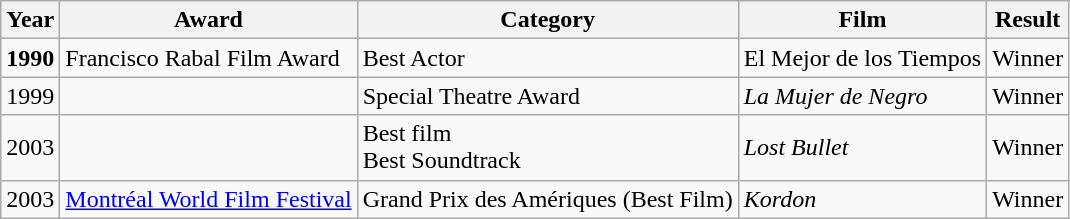<table class="wikitable">
<tr>
<th>Year</th>
<th>Award</th>
<th>Category</th>
<th>Film</th>
<th>Result</th>
</tr>
<tr>
<td><strong>1990</strong></td>
<td>Francisco Rabal Film Award</td>
<td>Best Actor</td>
<td>El Mejor de los Tiempos </td>
<td>Winner</td>
</tr>
<tr>
<td>1999</td>
<td></td>
<td>Special Theatre Award</td>
<td><em>La Mujer de Negro</em></td>
<td>Winner</td>
</tr>
<tr>
<td>2003</td>
<td></td>
<td>Best film<br>Best Soundtrack</td>
<td><em>Lost Bullet</em> </td>
<td>Winner</td>
</tr>
<tr>
<td>2003</td>
<td><a href='#'>Montréal World Film Festival</a></td>
<td>Grand Prix des Amériques (Best Film)</td>
<td><em>Kordon</em> </td>
<td>Winner</td>
</tr>
</table>
